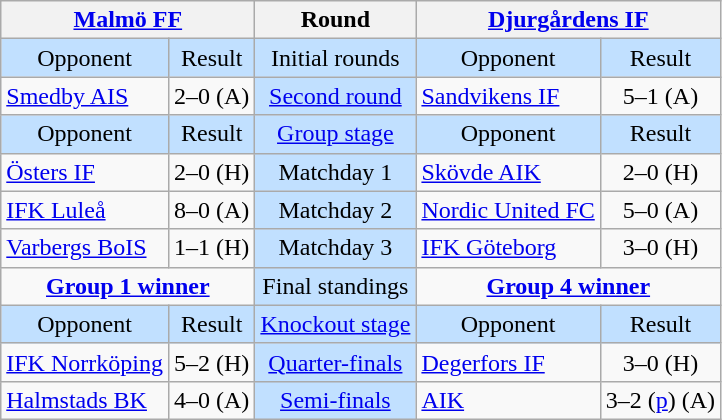<table class="wikitable" style="text-align: center;">
<tr>
<th colspan=2><a href='#'>Malmö FF</a></th>
<th>Round</th>
<th colspan=2><a href='#'>Djurgårdens IF</a></th>
</tr>
<tr style="background:#c1e0ff;">
<td>Opponent</td>
<td>Result</td>
<td>Initial rounds</td>
<td>Opponent</td>
<td>Result</td>
</tr>
<tr>
<td align=left><a href='#'>Smedby AIS</a></td>
<td>2–0 (A)</td>
<td style="background:#c1e0ff;"><a href='#'>Second round</a></td>
<td align=left><a href='#'>Sandvikens IF</a></td>
<td>5–1 (A)</td>
</tr>
<tr style="background:#c1e0ff;">
<td>Opponent</td>
<td>Result</td>
<td><a href='#'>Group stage</a></td>
<td>Opponent</td>
<td>Result</td>
</tr>
<tr>
<td align=left><a href='#'>Östers IF</a></td>
<td>2–0 (H)</td>
<td style="background:#c1e0ff;">Matchday 1</td>
<td align=left><a href='#'>Skövde AIK</a></td>
<td>2–0 (H)</td>
</tr>
<tr>
<td align=left><a href='#'>IFK Luleå</a></td>
<td>8–0 (A)</td>
<td style="background:#c1e0ff;">Matchday 2</td>
<td align=left><a href='#'>Nordic United FC</a></td>
<td>5–0 (A)</td>
</tr>
<tr>
<td align=left><a href='#'>Varbergs BoIS</a></td>
<td>1–1 (H)</td>
<td style="background:#c1e0ff;">Matchday 3</td>
<td align=left><a href='#'>IFK Göteborg</a></td>
<td>3–0 (H)</td>
</tr>
<tr>
<td colspan="2" style="text-align:center; vertical-align:top;"><strong><a href='#'>Group 1 winner</a></strong><br></td>
<td style="background:#c1e0ff">Final standings</td>
<td colspan="2" style="text-align:center; vertical-align:top;"><strong><a href='#'>Group 4 winner</a></strong><br></td>
</tr>
<tr style="background:#c1e0ff;">
<td>Opponent</td>
<td>Result</td>
<td><a href='#'>Knockout stage</a></td>
<td>Opponent</td>
<td>Result</td>
</tr>
<tr>
<td align=left><a href='#'>IFK Norrköping</a></td>
<td>5–2 (H)</td>
<td style="background:#c1e0ff;"><a href='#'>Quarter-finals</a></td>
<td align=left><a href='#'>Degerfors IF</a></td>
<td>3–0 (H)</td>
</tr>
<tr>
<td align=left><a href='#'>Halmstads BK</a></td>
<td>4–0 (A)</td>
<td style="background:#c1e0ff;"><a href='#'>Semi-finals</a></td>
<td align=left><a href='#'>AIK</a></td>
<td>3–2 (<a href='#'>p</a>) (A)</td>
</tr>
</table>
